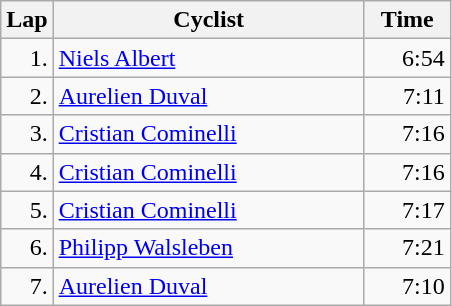<table class="wikitable">
<tr>
<th width=20>Lap</th>
<th width=200>Cyclist</th>
<th width=50>Time</th>
</tr>
<tr>
<td align=right>1.</td>
<td> <a href='#'>Niels Albert</a></td>
<td align=right>6:54</td>
</tr>
<tr>
<td align=right>2.</td>
<td> <a href='#'>Aurelien Duval</a></td>
<td align=right>7:11</td>
</tr>
<tr>
<td align=right>3.</td>
<td> <a href='#'>Cristian Cominelli</a></td>
<td align=right>7:16</td>
</tr>
<tr>
<td align=right>4.</td>
<td> <a href='#'>Cristian Cominelli</a></td>
<td align=right>7:16</td>
</tr>
<tr>
<td align=right>5.</td>
<td> <a href='#'>Cristian Cominelli</a></td>
<td align=right>7:17</td>
</tr>
<tr>
<td align=right>6.</td>
<td> <a href='#'>Philipp Walsleben</a></td>
<td align=right>7:21</td>
</tr>
<tr>
<td align=right>7.</td>
<td> <a href='#'>Aurelien Duval</a></td>
<td align=right>7:10</td>
</tr>
</table>
